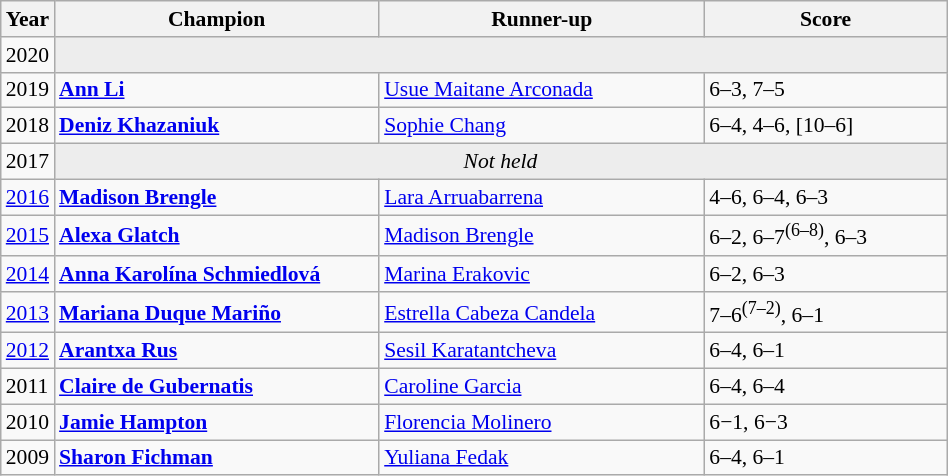<table class="wikitable" style="font-size:90%">
<tr>
<th>Year</th>
<th width="210">Champion</th>
<th width="210">Runner-up</th>
<th width="155">Score</th>
</tr>
<tr>
<td>2020</td>
<td colspan=3 bgcolor="#ededed"></td>
</tr>
<tr>
<td>2019</td>
<td> <strong><a href='#'>Ann Li</a></strong></td>
<td> <a href='#'>Usue Maitane Arconada</a></td>
<td>6–3, 7–5</td>
</tr>
<tr>
<td>2018</td>
<td> <strong><a href='#'>Deniz Khazaniuk</a></strong></td>
<td> <a href='#'>Sophie Chang</a></td>
<td>6–4, 4–6, [10–6]</td>
</tr>
<tr>
<td>2017</td>
<td colspan=3 style="text-align:center; background:#ededed;"><em>Not held</em></td>
</tr>
<tr>
<td><a href='#'>2016</a></td>
<td> <strong><a href='#'>Madison Brengle</a></strong></td>
<td> <a href='#'>Lara Arruabarrena</a></td>
<td>4–6, 6–4, 6–3</td>
</tr>
<tr>
<td><a href='#'>2015</a></td>
<td> <strong><a href='#'>Alexa Glatch</a></strong></td>
<td> <a href='#'>Madison Brengle</a></td>
<td>6–2, 6–7<sup>(6–8)</sup>, 6–3</td>
</tr>
<tr>
<td><a href='#'>2014</a></td>
<td> <strong><a href='#'>Anna Karolína Schmiedlová</a></strong></td>
<td> <a href='#'>Marina Erakovic</a></td>
<td>6–2, 6–3</td>
</tr>
<tr>
<td><a href='#'>2013</a></td>
<td> <strong><a href='#'>Mariana Duque Mariño</a></strong></td>
<td> <a href='#'>Estrella Cabeza Candela</a></td>
<td>7–6<sup>(7–2)</sup>, 6–1</td>
</tr>
<tr>
<td><a href='#'>2012</a></td>
<td> <strong><a href='#'>Arantxa Rus</a></strong></td>
<td> <a href='#'>Sesil Karatantcheva</a></td>
<td>6–4, 6–1</td>
</tr>
<tr>
<td>2011</td>
<td> <strong><a href='#'>Claire de Gubernatis</a></strong></td>
<td> <a href='#'>Caroline Garcia</a></td>
<td>6–4, 6–4</td>
</tr>
<tr>
<td>2010</td>
<td> <strong><a href='#'>Jamie Hampton</a></strong></td>
<td> <a href='#'>Florencia Molinero</a></td>
<td>6−1, 6−3</td>
</tr>
<tr>
<td>2009</td>
<td> <strong><a href='#'>Sharon Fichman</a></strong></td>
<td> <a href='#'>Yuliana Fedak</a></td>
<td>6–4, 6–1</td>
</tr>
</table>
